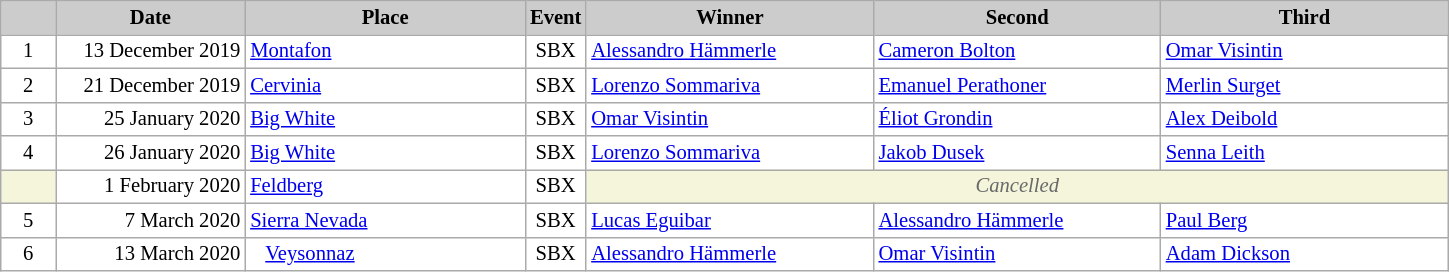<table class="wikitable plainrowheaders" style="background:#fff; font-size:86%; line-height:16px; border:grey solid 1px; border-collapse:collapse;">
<tr>
<th scope="col" style="background:#ccc; width:30px;"></th>
<th scope="col" style="background:#ccc; width:120px;">Date</th>
<th scope="col" style="background:#ccc; width:180px;">Place</th>
<th scope="col" style="background:#ccc; width:30px;">Event</th>
<th scope="col" style="background:#ccc; width:185px;">Winner</th>
<th scope="col" style="background:#ccc; width:185px;">Second</th>
<th scope="col" style="background:#ccc; width:185px;">Third</th>
</tr>
<tr>
<td align="center">1</td>
<td align="right">13 December 2019</td>
<td> <a href='#'>Montafon</a></td>
<td align="center">SBX</td>
<td> <a href='#'>Alessandro Hämmerle</a></td>
<td> <a href='#'>Cameron Bolton</a></td>
<td> <a href='#'>Omar Visintin</a></td>
</tr>
<tr>
<td align="center">2</td>
<td align="right">21 December 2019</td>
<td> <a href='#'>Cervinia</a></td>
<td align="center">SBX</td>
<td> <a href='#'>Lorenzo Sommariva</a></td>
<td> <a href='#'>Emanuel Perathoner</a></td>
<td> <a href='#'>Merlin Surget</a></td>
</tr>
<tr>
<td align="center">3</td>
<td align="right">25 January 2020</td>
<td> <a href='#'>Big White</a></td>
<td align="center">SBX</td>
<td> <a href='#'>Omar Visintin</a></td>
<td> <a href='#'>Éliot Grondin</a></td>
<td> <a href='#'>Alex Deibold</a></td>
</tr>
<tr>
<td align="center">4</td>
<td align="right">26 January 2020</td>
<td> <a href='#'>Big White</a></td>
<td align="center">SBX</td>
<td> <a href='#'>Lorenzo Sommariva</a></td>
<td> <a href='#'>Jakob Dusek</a></td>
<td> <a href='#'>Senna Leith</a></td>
</tr>
<tr>
<td bgcolor="F5F5DC"></td>
<td align="right">1 February 2020</td>
<td> <a href='#'>Feldberg</a></td>
<td align="center">SBX</td>
<td colspan=5 align=center bgcolor="F5F5DC" style=color:#696969><em>Cancelled</em></td>
</tr>
<tr>
<td align="center">5</td>
<td align="right">7 March 2020</td>
<td> <a href='#'>Sierra Nevada</a></td>
<td align="center">SBX</td>
<td> <a href='#'>Lucas Eguibar</a></td>
<td> <a href='#'>Alessandro Hämmerle</a></td>
<td> <a href='#'>Paul Berg</a></td>
</tr>
<tr>
<td align="center">6</td>
<td align="right">13 March 2020</td>
<td>   <a href='#'>Veysonnaz</a></td>
<td align="center">SBX</td>
<td> <a href='#'>Alessandro Hämmerle</a></td>
<td> <a href='#'>Omar Visintin</a></td>
<td> <a href='#'>Adam Dickson</a></td>
</tr>
</table>
